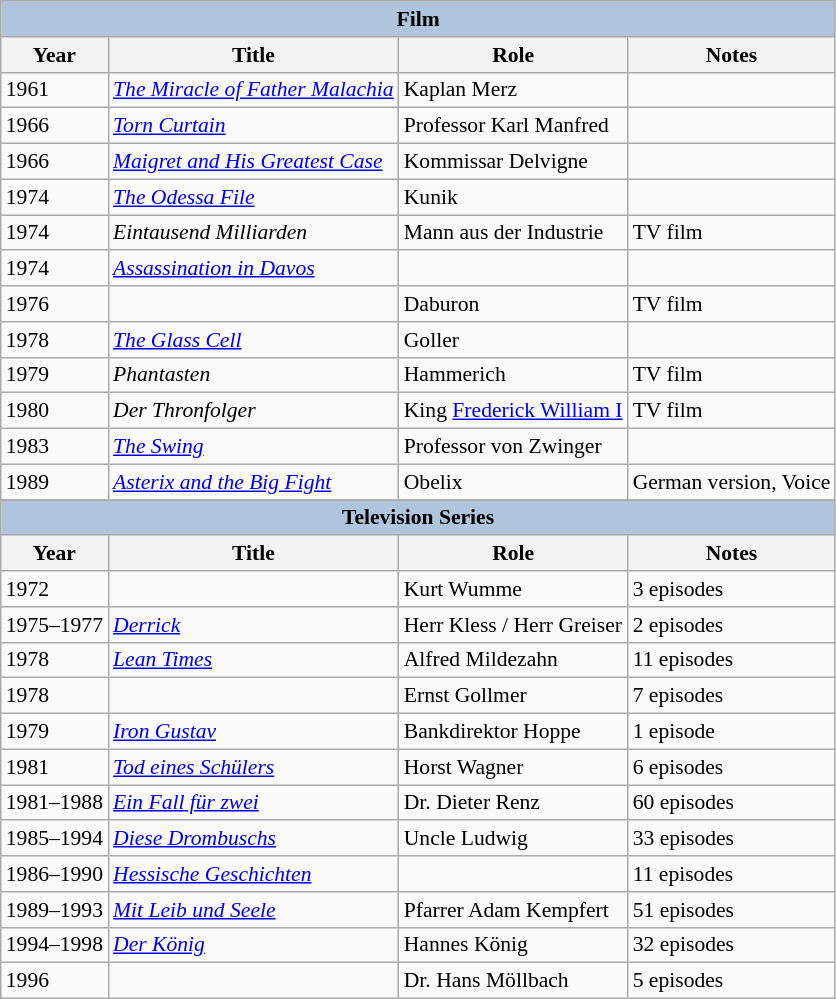<table class="wikitable" style="font-size: 90%;">
<tr>
<th colspan="4" style="background: LightSteelBlue;">Film</th>
</tr>
<tr>
<th>Year</th>
<th>Title</th>
<th>Role</th>
<th>Notes</th>
</tr>
<tr>
<td>1961</td>
<td><em><a href='#'>The Miracle of Father Malachia</a></em></td>
<td>Kaplan Merz</td>
<td></td>
</tr>
<tr>
<td>1966</td>
<td><em><a href='#'>Torn Curtain</a></em></td>
<td>Professor Karl Manfred</td>
<td></td>
</tr>
<tr>
<td>1966</td>
<td><em><a href='#'>Maigret and His Greatest Case</a></em></td>
<td>Kommissar Delvigne</td>
<td></td>
</tr>
<tr>
<td>1974</td>
<td><em><a href='#'>The Odessa File</a></em></td>
<td>Kunik</td>
<td></td>
</tr>
<tr>
<td>1974</td>
<td><em>Eintausend Milliarden</em></td>
<td>Mann aus der Industrie</td>
<td>TV film</td>
</tr>
<tr>
<td>1974</td>
<td><em><a href='#'>Assassination in Davos</a></em></td>
<td></td>
<td></td>
</tr>
<tr>
<td>1976</td>
<td><em></em></td>
<td>Daburon</td>
<td>TV film</td>
</tr>
<tr>
<td>1978</td>
<td><em><a href='#'>The Glass Cell</a></em></td>
<td>Goller</td>
<td></td>
</tr>
<tr>
<td>1979</td>
<td><em>Phantasten</em></td>
<td>Hammerich</td>
<td>TV film</td>
</tr>
<tr>
<td>1980</td>
<td><em>Der Thronfolger</em></td>
<td>King <a href='#'>Frederick William I</a></td>
<td>TV film</td>
</tr>
<tr>
<td>1983</td>
<td><em><a href='#'>The Swing</a></em></td>
<td>Professor von Zwinger</td>
<td></td>
</tr>
<tr>
<td>1989</td>
<td><em><a href='#'>Asterix and the Big Fight</a></em></td>
<td>Obelix</td>
<td>German version, Voice</td>
</tr>
<tr>
</tr>
<tr>
<th colspan="4" style="background: LightSteelBlue;">Television Series</th>
</tr>
<tr>
<th>Year</th>
<th>Title</th>
<th>Role</th>
<th>Notes</th>
</tr>
<tr>
<td>1972</td>
<td><em></em></td>
<td>Kurt Wumme</td>
<td>3 episodes</td>
</tr>
<tr>
<td>1975–1977</td>
<td><em><a href='#'>Derrick</a></em></td>
<td>Herr Kless / Herr Greiser</td>
<td>2 episodes</td>
</tr>
<tr>
<td>1978</td>
<td><em><a href='#'>Lean Times</a></em></td>
<td>Alfred Mildezahn</td>
<td>11 episodes</td>
</tr>
<tr>
<td>1978</td>
<td><em></em></td>
<td>Ernst Gollmer</td>
<td>7 episodes</td>
</tr>
<tr>
<td>1979</td>
<td><em><a href='#'>Iron Gustav</a></em></td>
<td>Bankdirektor Hoppe</td>
<td>1 episode</td>
</tr>
<tr>
<td>1981</td>
<td><em><a href='#'>Tod eines Schülers</a></em></td>
<td>Horst Wagner</td>
<td>6 episodes</td>
</tr>
<tr>
<td>1981–1988</td>
<td><em><a href='#'>Ein Fall für zwei</a></em></td>
<td>Dr. Dieter Renz</td>
<td>60 episodes</td>
</tr>
<tr>
<td>1985–1994</td>
<td><em><a href='#'>Diese Drombuschs</a></em></td>
<td>Uncle Ludwig</td>
<td>33 episodes</td>
</tr>
<tr>
<td>1986–1990</td>
<td><em><a href='#'>Hessische Geschichten</a></em></td>
<td></td>
<td>11 episodes</td>
</tr>
<tr>
<td>1989–1993</td>
<td><em><a href='#'>Mit Leib und Seele</a></em></td>
<td>Pfarrer Adam Kempfert</td>
<td>51 episodes</td>
</tr>
<tr>
<td>1994–1998</td>
<td><em><a href='#'>Der König</a></em></td>
<td>Hannes König</td>
<td>32 episodes</td>
</tr>
<tr>
<td>1996</td>
<td><em></em></td>
<td>Dr. Hans Möllbach</td>
<td>5 episodes</td>
</tr>
</table>
